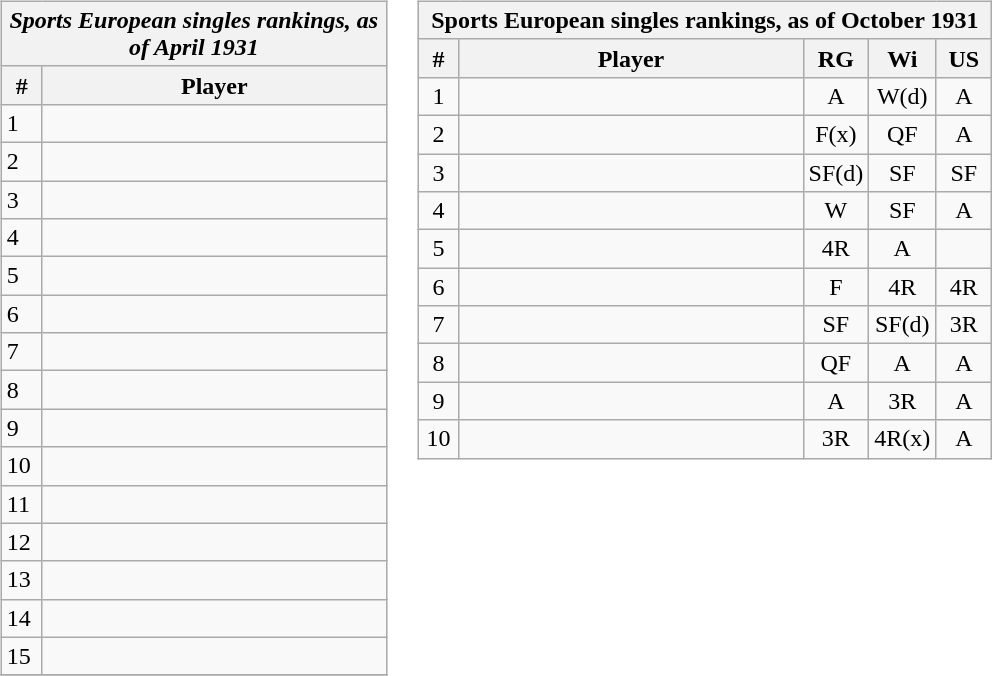<table>
<tr valign=top>
<td><br><table class="wikitable" style="font-size:100%;">
<tr>
<th colspan="2"><em>Sport<strong>s European singles rankings, as of April 1931</th>
</tr>
<tr>
<th width=20>#</th>
<th width=222>Player</th>
</tr>
<tr>
<td>1</td>
<td align=left></td>
</tr>
<tr>
<td>2</td>
<td align=left></td>
</tr>
<tr>
<td>3</td>
<td align=left></td>
</tr>
<tr>
<td>4</td>
<td align=left></td>
</tr>
<tr>
<td>5</td>
<td align=left></td>
</tr>
<tr>
<td>6</td>
<td align=left></td>
</tr>
<tr>
<td>7</td>
<td align=left></td>
</tr>
<tr>
<td>8</td>
<td align=left></td>
</tr>
<tr>
<td>9</td>
<td align=left></td>
</tr>
<tr>
<td>10</td>
<td align=left></td>
</tr>
<tr>
<td>11</td>
<td align=left></td>
</tr>
<tr>
<td>12</td>
<td align=left></td>
</tr>
<tr>
<td>13</td>
<td align=left></td>
</tr>
<tr>
<td>14</td>
<td align=left></td>
</tr>
<tr>
<td>15</td>
<td align=left></td>
</tr>
<tr>
</tr>
</table>
</td>
<td><br><table class=wikitable style=font-size:100%;text-align:center>
<tr>
<th colspan="6"></em>Sport</strong>s European singles rankings, as of October 1931</th>
</tr>
<tr>
<th width=20>#</th>
<th width=222>Player</th>
<th width=30>RG</th>
<th width=30>Wi</th>
<th width=30>US</th>
</tr>
<tr>
<td>1</td>
<td align=left></td>
<td>A</td>
<td>W(d)</td>
<td>A</td>
</tr>
<tr>
<td>2</td>
<td align=left></td>
<td>F(x)</td>
<td>QF</td>
<td>A</td>
</tr>
<tr>
<td>3</td>
<td align=left></td>
<td>SF(d)</td>
<td>SF</td>
<td>SF</td>
</tr>
<tr>
<td>4</td>
<td align=left></td>
<td>W</td>
<td>SF</td>
<td>A</td>
</tr>
<tr>
<td>5</td>
<td align=left></td>
<td>4R</td>
<td>A</td>
<td></td>
</tr>
<tr>
<td>6</td>
<td align=left></td>
<td>F</td>
<td>4R</td>
<td>4R</td>
</tr>
<tr>
<td>7</td>
<td align=left></td>
<td>SF</td>
<td>SF(d)</td>
<td>3R</td>
</tr>
<tr>
<td>8</td>
<td align=left></td>
<td>QF</td>
<td>A</td>
<td>A</td>
</tr>
<tr>
<td>9</td>
<td align=left></td>
<td>A</td>
<td>3R</td>
<td>A</td>
</tr>
<tr>
<td>10</td>
<td align=left></td>
<td>3R</td>
<td>4R(x)</td>
<td>A</td>
</tr>
</table>
</td>
<td></td>
</tr>
</table>
